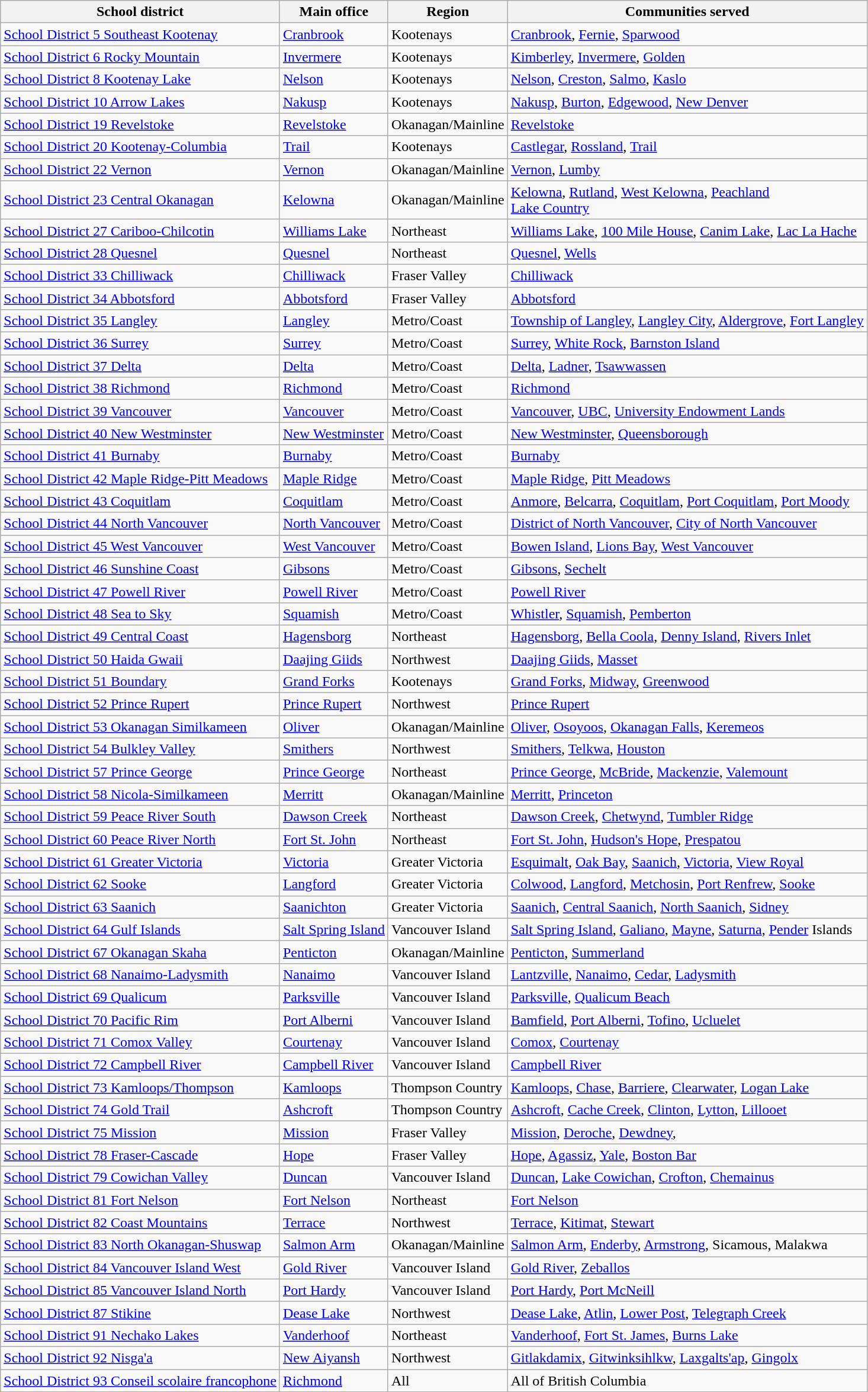<table class="wikitable sortable" align="left">
<tr>
<th>School district</th>
<th>Main office</th>
<th>Region</th>
<th>Communities served</th>
</tr>
<tr>
<td><a href='#'>School District 5 Southeast Kootenay</a></td>
<td><a href='#'>Cranbrook</a></td>
<td>Kootenays</td>
<td><a href='#'>Cranbrook</a>, <a href='#'>Fernie</a>, <a href='#'>Sparwood</a></td>
</tr>
<tr>
<td><a href='#'>School District 6 Rocky Mountain</a></td>
<td><a href='#'>Invermere</a></td>
<td>Kootenays</td>
<td><a href='#'>Kimberley</a>, <a href='#'>Invermere</a>, <a href='#'>Golden</a></td>
</tr>
<tr>
<td><a href='#'>School District 8 Kootenay Lake</a></td>
<td><a href='#'>Nelson</a></td>
<td>Kootenays</td>
<td><a href='#'>Nelson</a>, <a href='#'>Creston</a>, <a href='#'>Salmo</a>, <a href='#'>Kaslo</a></td>
</tr>
<tr>
<td><a href='#'>School District 10 Arrow Lakes</a></td>
<td><a href='#'>Nakusp</a></td>
<td>Kootenays</td>
<td><a href='#'>Nakusp</a>, <a href='#'>Burton</a>, <a href='#'>Edgewood</a>, <a href='#'>New Denver</a></td>
</tr>
<tr>
<td><a href='#'>School District 19 Revelstoke</a></td>
<td><a href='#'>Revelstoke</a></td>
<td>Okanagan/Mainline</td>
<td><a href='#'>Revelstoke</a></td>
</tr>
<tr>
<td><a href='#'>School District 20 Kootenay-Columbia</a></td>
<td><a href='#'>Trail</a></td>
<td>Kootenays</td>
<td><a href='#'>Castlegar</a>, <a href='#'>Rossland</a>, <a href='#'>Trail</a></td>
</tr>
<tr>
<td><a href='#'>School District 22 Vernon</a></td>
<td><a href='#'>Vernon</a></td>
<td>Okanagan/Mainline</td>
<td><a href='#'>Vernon</a>, <a href='#'>Lumby</a></td>
</tr>
<tr>
<td><a href='#'>School District 23 Central Okanagan</a></td>
<td><a href='#'>Kelowna</a></td>
<td>Okanagan/Mainline</td>
<td><a href='#'>Kelowna</a>, <a href='#'>Rutland</a>, <a href='#'>West Kelowna</a>, <a href='#'>Peachland</a><br><a href='#'>Lake Country</a></td>
</tr>
<tr>
<td><a href='#'>School District 27 Cariboo-Chilcotin</a></td>
<td><a href='#'>Williams Lake</a></td>
<td>Northeast</td>
<td><a href='#'>Williams Lake</a>, <a href='#'>100 Mile House</a>, <a href='#'>Canim Lake</a>,  <a href='#'>Lac La Hache</a></td>
</tr>
<tr>
<td><a href='#'>School District 28 Quesnel</a></td>
<td><a href='#'>Quesnel</a></td>
<td>Northeast</td>
<td><a href='#'>Quesnel</a>, <a href='#'>Wells</a></td>
</tr>
<tr>
<td><a href='#'>School District 33 Chilliwack</a></td>
<td><a href='#'>Chilliwack</a></td>
<td>Fraser Valley</td>
<td><a href='#'>Chilliwack</a></td>
</tr>
<tr>
<td><a href='#'>School District 34 Abbotsford</a></td>
<td><a href='#'>Abbotsford</a></td>
<td>Fraser Valley</td>
<td><a href='#'>Abbotsford</a></td>
</tr>
<tr>
<td><a href='#'>School District 35 Langley</a></td>
<td><a href='#'>Langley</a></td>
<td>Metro/Coast</td>
<td><a href='#'>Township of Langley</a>, <a href='#'>Langley City</a>, <a href='#'>Aldergrove</a>, <a href='#'>Fort Langley</a></td>
</tr>
<tr>
<td><a href='#'>School District 36 Surrey</a></td>
<td><a href='#'>Surrey</a></td>
<td>Metro/Coast</td>
<td><a href='#'>Surrey</a>, <a href='#'>White Rock</a>, <a href='#'>Barnston Island</a></td>
</tr>
<tr>
<td><a href='#'>School District 37 Delta</a></td>
<td><a href='#'>Delta</a></td>
<td>Metro/Coast</td>
<td><a href='#'>Delta</a>, <a href='#'>Ladner</a>, <a href='#'>Tsawwassen</a></td>
</tr>
<tr>
<td><a href='#'>School District 38 Richmond</a></td>
<td><a href='#'>Richmond</a></td>
<td>Metro/Coast</td>
<td><a href='#'>Richmond</a></td>
</tr>
<tr>
<td><a href='#'>School District 39 Vancouver</a></td>
<td><a href='#'>Vancouver</a></td>
<td>Metro/Coast</td>
<td><a href='#'>Vancouver</a>, <a href='#'>UBC</a>, <a href='#'>University Endowment Lands</a></td>
</tr>
<tr>
<td><a href='#'>School District 40 New Westminster</a></td>
<td><a href='#'>New Westminster</a></td>
<td>Metro/Coast</td>
<td><a href='#'>New Westminster</a>, <a href='#'>Queensborough</a></td>
</tr>
<tr>
<td><a href='#'>School District 41 Burnaby</a></td>
<td><a href='#'>Burnaby</a></td>
<td>Metro/Coast</td>
<td><a href='#'>Burnaby</a></td>
</tr>
<tr>
<td><a href='#'>School District 42 Maple Ridge-Pitt Meadows</a></td>
<td><a href='#'>Maple Ridge</a></td>
<td>Metro/Coast</td>
<td><a href='#'>Maple Ridge</a>, <a href='#'>Pitt Meadows</a></td>
</tr>
<tr>
<td><a href='#'>School District 43 Coquitlam</a></td>
<td><a href='#'>Coquitlam</a></td>
<td>Metro/Coast</td>
<td><a href='#'>Anmore</a>, <a href='#'>Belcarra</a>, <a href='#'>Coquitlam</a>, <a href='#'>Port Coquitlam</a>, <a href='#'>Port Moody</a></td>
</tr>
<tr>
<td><a href='#'>School District 44 North Vancouver</a></td>
<td><a href='#'>North Vancouver</a></td>
<td>Metro/Coast</td>
<td><a href='#'>District of North Vancouver</a>, <a href='#'>City of North Vancouver</a></td>
</tr>
<tr>
<td><a href='#'>School District 45 West Vancouver</a></td>
<td><a href='#'>West Vancouver</a></td>
<td>Metro/Coast</td>
<td><a href='#'>Bowen Island</a>, <a href='#'>Lions Bay</a>, <a href='#'>West Vancouver</a></td>
</tr>
<tr>
<td><a href='#'>School District 46 Sunshine Coast</a></td>
<td><a href='#'>Gibsons</a></td>
<td>Metro/Coast</td>
<td><a href='#'>Gibsons</a>, <a href='#'>Sechelt</a></td>
</tr>
<tr>
<td><a href='#'>School District 47 Powell River</a></td>
<td><a href='#'>Powell River</a></td>
<td>Metro/Coast</td>
<td><a href='#'>Powell River</a></td>
</tr>
<tr>
<td><a href='#'>School District 48 Sea to Sky</a></td>
<td><a href='#'>Squamish</a></td>
<td>Metro/Coast</td>
<td><a href='#'>Whistler</a>, <a href='#'>Squamish</a>, <a href='#'>Pemberton</a></td>
</tr>
<tr>
<td><a href='#'>School District 49 Central Coast</a></td>
<td><a href='#'>Hagensborg</a></td>
<td>Northeast</td>
<td><a href='#'>Hagensborg</a>, <a href='#'>Bella Coola</a>, <a href='#'>Denny Island</a>, <a href='#'>Rivers Inlet</a></td>
</tr>
<tr>
<td><a href='#'>School District 50 Haida Gwaii</a></td>
<td><a href='#'>Daajing Giids</a></td>
<td>Northwest</td>
<td><a href='#'>Daajing Giids</a>, <a href='#'>Masset</a></td>
</tr>
<tr>
<td><a href='#'>School District 51 Boundary</a></td>
<td><a href='#'>Grand Forks</a></td>
<td>Kootenays</td>
<td><a href='#'>Grand Forks</a>, <a href='#'>Midway</a>, <a href='#'>Greenwood</a></td>
</tr>
<tr>
<td><a href='#'>School District 52 Prince Rupert</a></td>
<td><a href='#'>Prince Rupert</a></td>
<td>Northwest</td>
<td><a href='#'>Prince Rupert</a></td>
</tr>
<tr>
<td><a href='#'>School District 53 Okanagan Similkameen</a></td>
<td><a href='#'>Oliver</a></td>
<td>Okanagan/Mainline</td>
<td><a href='#'>Oliver</a>, <a href='#'>Osoyoos</a>, <a href='#'>Okanagan Falls</a>, <a href='#'>Keremeos</a></td>
</tr>
<tr>
<td><a href='#'>School District 54 Bulkley Valley</a></td>
<td><a href='#'>Smithers</a></td>
<td>Northwest</td>
<td><a href='#'>Smithers</a>, <a href='#'>Telkwa</a>, <a href='#'>Houston</a></td>
</tr>
<tr>
<td><a href='#'>School District 57 Prince George</a></td>
<td><a href='#'>Prince George</a></td>
<td>Northeast</td>
<td><a href='#'>Prince George</a>, <a href='#'>McBride</a>, <a href='#'>Mackenzie</a>, <a href='#'>Valemount</a></td>
</tr>
<tr>
<td><a href='#'>School District 58 Nicola-Similkameen</a></td>
<td><a href='#'>Merritt</a></td>
<td>Okanagan/Mainline</td>
<td><a href='#'>Merritt</a>, <a href='#'>Princeton</a></td>
</tr>
<tr>
<td><a href='#'>School District 59 Peace River South</a></td>
<td><a href='#'>Dawson Creek</a></td>
<td>Northeast</td>
<td><a href='#'>Dawson Creek</a>, <a href='#'>Chetwynd</a>, <a href='#'>Tumbler Ridge</a></td>
</tr>
<tr>
<td><a href='#'>School District 60 Peace River North</a></td>
<td><a href='#'>Fort St. John</a></td>
<td>Northeast</td>
<td><a href='#'>Fort St. John</a>, <a href='#'>Hudson's Hope</a>, <a href='#'>Prespatou</a></td>
</tr>
<tr>
<td><a href='#'>School District 61 Greater Victoria</a></td>
<td><a href='#'>Victoria</a></td>
<td>Greater Victoria</td>
<td><a href='#'>Esquimalt</a>, <a href='#'>Oak Bay</a>, <a href='#'>Saanich</a>, <a href='#'>Victoria</a>, <a href='#'>View Royal</a></td>
</tr>
<tr>
<td><a href='#'>School District 62 Sooke</a></td>
<td><a href='#'>Langford</a></td>
<td>Greater Victoria</td>
<td><a href='#'>Colwood</a>, <a href='#'>Langford</a>, <a href='#'>Metchosin</a>, <a href='#'>Port Renfrew</a>, <a href='#'>Sooke</a></td>
</tr>
<tr>
<td><a href='#'>School District 63 Saanich</a></td>
<td><a href='#'>Saanichton</a></td>
<td>Greater Victoria</td>
<td><a href='#'>Saanich</a>, <a href='#'>Central Saanich</a>, <a href='#'>North Saanich</a>, <a href='#'>Sidney</a></td>
</tr>
<tr>
<td><a href='#'>School District 64 Gulf Islands</a></td>
<td><a href='#'>Salt Spring Island</a></td>
<td>Vancouver Island</td>
<td><a href='#'>Salt Spring Island</a>, <a href='#'>Galiano</a>, <a href='#'>Mayne</a>, <a href='#'>Saturna</a>, <a href='#'>Pender</a> Islands</td>
</tr>
<tr>
<td><a href='#'>School District 67 Okanagan Skaha</a></td>
<td><a href='#'>Penticton</a></td>
<td>Okanagan/Mainline</td>
<td><a href='#'>Penticton</a>, <a href='#'>Summerland</a></td>
</tr>
<tr>
<td><a href='#'>School District 68 Nanaimo-Ladysmith</a></td>
<td><a href='#'>Nanaimo</a></td>
<td>Vancouver Island</td>
<td><a href='#'>Lantzville</a>, <a href='#'>Nanaimo</a>, <a href='#'>Cedar</a>,  <a href='#'>Ladysmith</a></td>
</tr>
<tr>
<td><a href='#'>School District 69 Qualicum</a></td>
<td><a href='#'>Parksville</a></td>
<td>Vancouver Island</td>
<td><a href='#'>Parksville</a>, <a href='#'>Qualicum Beach</a></td>
</tr>
<tr Nanoose Bay, Errington, Coombs, French Creek, Bowser, Deep Bay>
<td><a href='#'>School District 70 Pacific Rim</a></td>
<td><a href='#'>Port Alberni</a></td>
<td>Vancouver Island</td>
<td><a href='#'>Bamfield</a>, <a href='#'>Port Alberni</a>, <a href='#'>Tofino</a>, <a href='#'>Ucluelet</a></td>
</tr>
<tr>
<td><a href='#'>School District 71 Comox Valley</a></td>
<td><a href='#'>Courtenay</a></td>
<td>Vancouver Island</td>
<td><a href='#'>Comox</a>, <a href='#'>Courtenay</a></td>
</tr>
<tr>
<td><a href='#'>School District 72 Campbell River</a></td>
<td><a href='#'>Campbell River</a></td>
<td>Vancouver Island</td>
<td><a href='#'>Campbell River</a></td>
</tr>
<tr>
<td><a href='#'>School District 73 Kamloops/Thompson</a></td>
<td><a href='#'>Kamloops</a></td>
<td>Thompson Country</td>
<td><a href='#'>Kamloops</a>, <a href='#'>Chase</a>, <a href='#'>Barriere</a>, <a href='#'>Clearwater</a>, <a href='#'>Logan Lake</a></td>
</tr>
<tr>
<td><a href='#'>School District 74 Gold Trail</a></td>
<td><a href='#'>Ashcroft</a></td>
<td>Thompson Country</td>
<td><a href='#'>Ashcroft</a>, <a href='#'>Cache Creek</a>, <a href='#'>Clinton</a>, <a href='#'>Lytton</a>, <a href='#'>Lillooet</a></td>
</tr>
<tr>
<td><a href='#'>School District 75 Mission</a></td>
<td><a href='#'>Mission</a></td>
<td>Fraser Valley</td>
<td><a href='#'>Mission</a>, <a href='#'>Deroche</a>, <a href='#'>Dewdney</a>,</td>
</tr>
<tr>
<td><a href='#'>School District 78 Fraser-Cascade</a></td>
<td><a href='#'>Hope</a></td>
<td>Fraser Valley</td>
<td><a href='#'>Hope</a>, <a href='#'>Agassiz</a>, <a href='#'>Yale</a>, <a href='#'>Boston Bar</a></td>
</tr>
<tr>
<td><a href='#'>School District 79 Cowichan Valley</a></td>
<td><a href='#'>Duncan</a></td>
<td>Vancouver Island</td>
<td><a href='#'>Duncan</a>, <a href='#'>Lake Cowichan</a>, <a href='#'>Crofton</a>, <a href='#'>Chemainus</a></td>
</tr>
<tr>
<td><a href='#'>School District 81 Fort Nelson</a></td>
<td><a href='#'>Fort Nelson</a></td>
<td>Northeast</td>
<td><a href='#'>Fort Nelson</a></td>
</tr>
<tr>
<td><a href='#'>School District 82 Coast Mountains</a></td>
<td><a href='#'>Terrace</a></td>
<td>Northwest</td>
<td><a href='#'>Terrace</a>, <a href='#'>Kitimat</a>, <a href='#'>Stewart</a></td>
</tr>
<tr>
<td><a href='#'>School District 83 North Okanagan-Shuswap</a></td>
<td><a href='#'>Salmon Arm</a></td>
<td>Okanagan/Mainline</td>
<td><a href='#'>Salmon Arm</a>, <a href='#'>Enderby</a>, <a href='#'>Armstrong</a>, Sicamous, Malakwa</td>
</tr>
<tr>
<td><a href='#'>School District 84 Vancouver Island West</a></td>
<td><a href='#'>Gold River</a></td>
<td>Vancouver Island</td>
<td><a href='#'>Gold River</a>, <a href='#'>Zeballos</a></td>
</tr>
<tr>
<td><a href='#'>School District 85 Vancouver Island North</a></td>
<td><a href='#'>Port Hardy</a></td>
<td>Vancouver Island</td>
<td><a href='#'>Port Hardy</a>, <a href='#'>Port McNeill</a></td>
</tr>
<tr>
<td><a href='#'>School District 87 Stikine</a></td>
<td><a href='#'>Dease Lake</a></td>
<td>Northwest</td>
<td><a href='#'>Dease Lake</a>, <a href='#'>Atlin</a>, <a href='#'>Lower Post</a>, <a href='#'>Telegraph Creek</a></td>
</tr>
<tr>
<td><a href='#'>School District 91 Nechako Lakes</a></td>
<td><a href='#'>Vanderhoof</a></td>
<td>Northeast</td>
<td><a href='#'>Vanderhoof</a>, <a href='#'>Fort St. James</a>, <a href='#'>Burns Lake</a></td>
</tr>
<tr>
<td><a href='#'>School District 92 Nisga'a</a></td>
<td><a href='#'>New Aiyansh</a></td>
<td>Northwest</td>
<td><a href='#'>Gitlakdamix</a>, <a href='#'>Gitwinksihlkw</a>, <a href='#'>Laxgalts'ap</a>, <a href='#'>Gingolx</a></td>
</tr>
<tr>
<td><a href='#'>School District 93 Conseil scolaire francophone</a></td>
<td><a href='#'>Richmond</a></td>
<td>All</td>
<td>All of British Columbia</td>
</tr>
</table>
